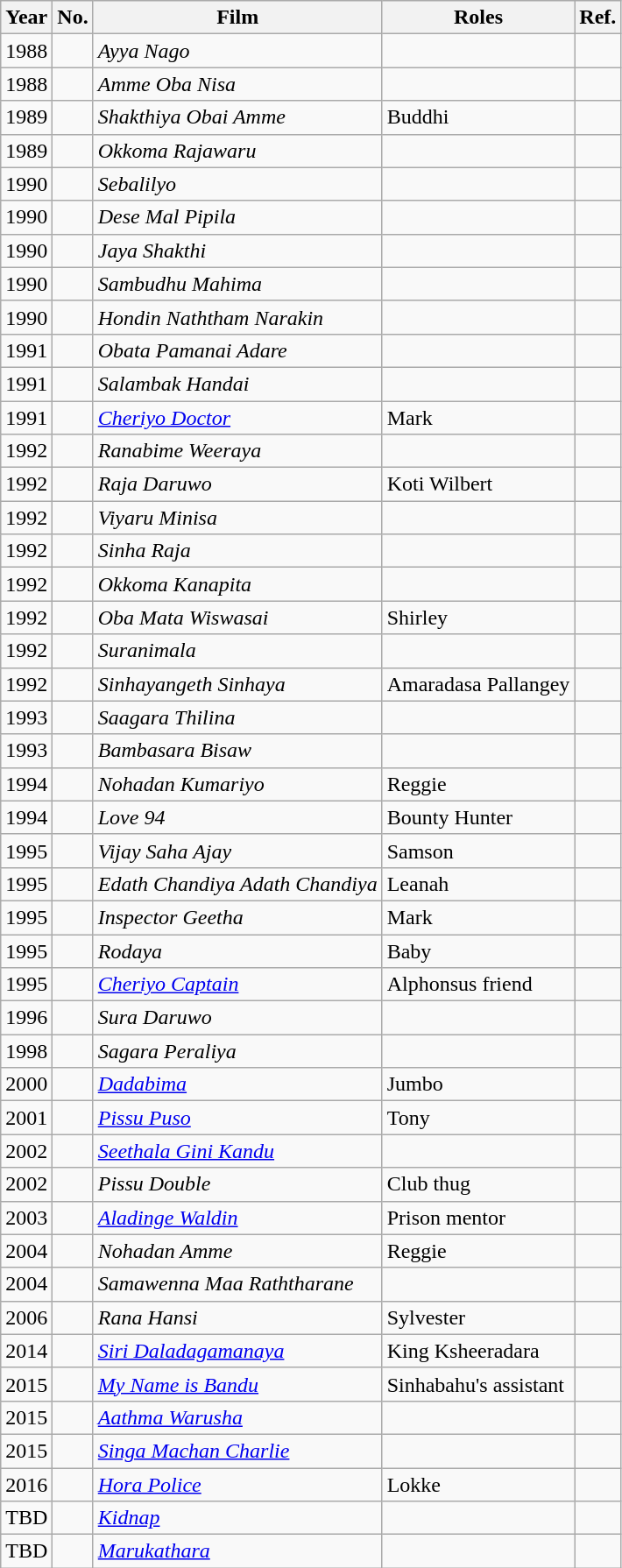<table class="wikitable">
<tr>
<th>Year</th>
<th>No.</th>
<th>Film</th>
<th>Roles</th>
<th>Ref.</th>
</tr>
<tr>
<td>1988</td>
<td></td>
<td><em>Ayya Nago</em></td>
<td></td>
<td></td>
</tr>
<tr>
<td>1988</td>
<td></td>
<td><em>Amme Oba Nisa</em></td>
<td></td>
<td></td>
</tr>
<tr>
<td>1989</td>
<td></td>
<td><em>Shakthiya Obai Amme</em></td>
<td>Buddhi</td>
<td></td>
</tr>
<tr>
<td>1989</td>
<td></td>
<td><em>Okkoma Rajawaru</em></td>
<td></td>
<td></td>
</tr>
<tr>
<td>1990</td>
<td></td>
<td><em>Sebalilyo</em></td>
<td></td>
<td></td>
</tr>
<tr>
<td>1990</td>
<td></td>
<td><em>Dese Mal Pipila</em></td>
<td></td>
<td></td>
</tr>
<tr>
<td>1990</td>
<td></td>
<td><em>Jaya Shakthi</em></td>
<td></td>
<td></td>
</tr>
<tr>
<td>1990</td>
<td></td>
<td><em>Sambudhu Mahima</em></td>
<td></td>
<td></td>
</tr>
<tr>
<td>1990</td>
<td></td>
<td><em>Hondin Naththam Narakin</em></td>
<td></td>
<td></td>
</tr>
<tr>
<td>1991</td>
<td></td>
<td><em>Obata Pamanai Adare</em></td>
<td></td>
<td></td>
</tr>
<tr>
<td>1991</td>
<td></td>
<td><em>Salambak Handai</em></td>
<td></td>
<td></td>
</tr>
<tr>
<td>1991</td>
<td></td>
<td><em><a href='#'>Cheriyo Doctor</a></em></td>
<td>Mark</td>
<td></td>
</tr>
<tr>
<td>1992</td>
<td></td>
<td><em>Ranabime Weeraya</em></td>
<td></td>
<td></td>
</tr>
<tr>
<td>1992</td>
<td></td>
<td><em>Raja Daruwo</em></td>
<td>Koti Wilbert</td>
<td></td>
</tr>
<tr>
<td>1992</td>
<td></td>
<td><em>Viyaru Minisa</em></td>
<td></td>
<td></td>
</tr>
<tr>
<td>1992</td>
<td></td>
<td><em>Sinha Raja</em></td>
<td></td>
<td></td>
</tr>
<tr>
<td>1992</td>
<td></td>
<td><em>Okkoma Kanapita</em></td>
<td></td>
<td></td>
</tr>
<tr>
<td>1992</td>
<td></td>
<td><em>Oba Mata Wiswasai</em></td>
<td>Shirley</td>
<td></td>
</tr>
<tr>
<td>1992</td>
<td></td>
<td><em>Suranimala</em></td>
<td></td>
<td></td>
</tr>
<tr>
<td>1992</td>
<td></td>
<td><em>Sinhayangeth Sinhaya</em></td>
<td>Amaradasa Pallangey</td>
<td></td>
</tr>
<tr>
<td>1993</td>
<td></td>
<td><em>Saagara Thilina</em></td>
<td></td>
<td></td>
</tr>
<tr>
<td>1993</td>
<td></td>
<td><em>Bambasara Bisaw</em></td>
<td></td>
<td></td>
</tr>
<tr>
<td>1994</td>
<td></td>
<td><em>Nohadan Kumariyo</em></td>
<td>Reggie</td>
<td></td>
</tr>
<tr>
<td>1994</td>
<td></td>
<td><em>Love 94</em></td>
<td>Bounty Hunter</td>
<td></td>
</tr>
<tr>
<td>1995</td>
<td></td>
<td><em>Vijay Saha Ajay</em></td>
<td>Samson</td>
<td></td>
</tr>
<tr>
<td>1995</td>
<td></td>
<td><em>Edath Chandiya Adath Chandiya</em></td>
<td>Leanah</td>
<td></td>
</tr>
<tr>
<td>1995</td>
<td></td>
<td><em>Inspector Geetha</em></td>
<td>Mark</td>
<td></td>
</tr>
<tr>
<td>1995</td>
<td></td>
<td><em>Rodaya</em></td>
<td>Baby</td>
<td></td>
</tr>
<tr>
<td>1995</td>
<td></td>
<td><em><a href='#'>Cheriyo Captain</a></em></td>
<td>Alphonsus friend</td>
<td></td>
</tr>
<tr>
<td>1996</td>
<td></td>
<td><em>Sura Daruwo</em></td>
<td></td>
<td></td>
</tr>
<tr>
<td>1998</td>
<td></td>
<td><em>Sagara Peraliya</em></td>
<td></td>
<td></td>
</tr>
<tr>
<td>2000</td>
<td></td>
<td><em><a href='#'>Dadabima</a></em></td>
<td>Jumbo</td>
<td></td>
</tr>
<tr>
<td>2001</td>
<td></td>
<td><em><a href='#'>Pissu Puso</a></em></td>
<td>Tony</td>
<td></td>
</tr>
<tr>
<td>2002</td>
<td></td>
<td><em><a href='#'>Seethala Gini Kandu</a></em></td>
<td></td>
<td></td>
</tr>
<tr>
<td>2002</td>
<td></td>
<td><em>Pissu Double</em></td>
<td>Club thug</td>
<td></td>
</tr>
<tr>
<td>2003</td>
<td></td>
<td><em><a href='#'>Aladinge Waldin</a></em></td>
<td>Prison mentor</td>
<td></td>
</tr>
<tr>
<td>2004</td>
<td></td>
<td><em>Nohadan Amme</em></td>
<td>Reggie</td>
<td></td>
</tr>
<tr>
<td>2004</td>
<td></td>
<td><em>Samawenna Maa Raththarane</em></td>
<td></td>
<td></td>
</tr>
<tr>
<td>2006</td>
<td></td>
<td><em>Rana Hansi</em></td>
<td>Sylvester</td>
<td></td>
</tr>
<tr>
<td>2014</td>
<td></td>
<td><em><a href='#'>Siri Daladagamanaya</a></em></td>
<td>King Ksheeradara</td>
<td></td>
</tr>
<tr>
<td>2015</td>
<td></td>
<td><em><a href='#'>My Name is Bandu</a></em></td>
<td>Sinhabahu's assistant</td>
<td></td>
</tr>
<tr>
<td>2015</td>
<td></td>
<td><em><a href='#'>Aathma Warusha</a></em></td>
<td></td>
<td></td>
</tr>
<tr>
<td>2015</td>
<td></td>
<td><em><a href='#'>Singa Machan Charlie</a></em></td>
<td></td>
<td></td>
</tr>
<tr>
<td>2016</td>
<td></td>
<td><em><a href='#'>Hora Police</a></em></td>
<td>Lokke</td>
<td></td>
</tr>
<tr>
<td>TBD</td>
<td></td>
<td><em><a href='#'>Kidnap</a></em></td>
<td></td>
<td></td>
</tr>
<tr>
<td>TBD</td>
<td></td>
<td><em><a href='#'>Marukathara</a></em></td>
<td></td>
<td></td>
</tr>
</table>
